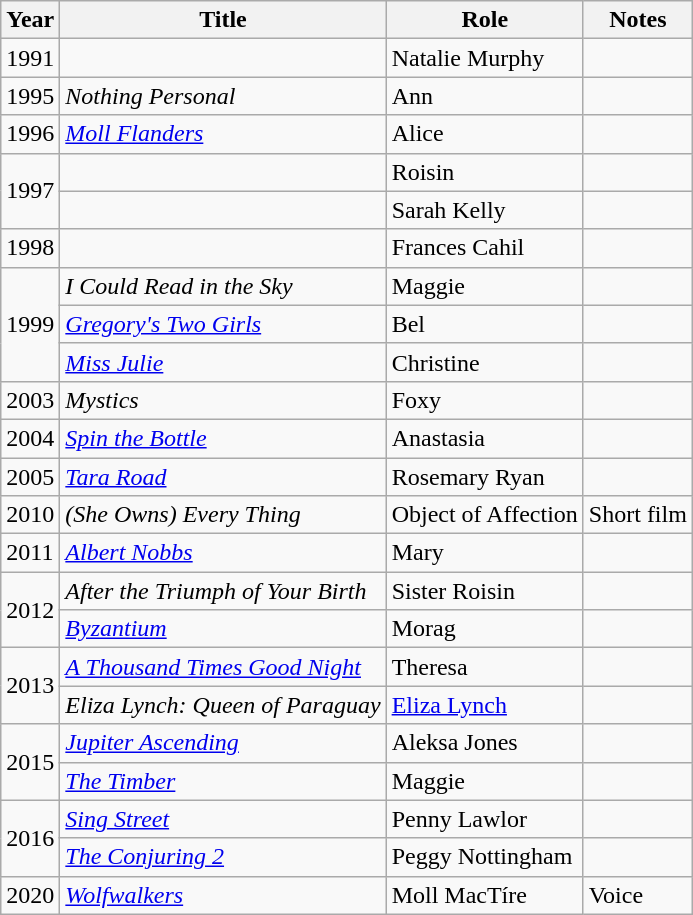<table class="wikitable sortable">
<tr>
<th>Year</th>
<th>Title</th>
<th>Role</th>
<th class="unsortable">Notes</th>
</tr>
<tr>
<td>1991</td>
<td><em></em></td>
<td>Natalie Murphy</td>
<td></td>
</tr>
<tr>
<td>1995</td>
<td><em>Nothing Personal</em></td>
<td>Ann</td>
<td></td>
</tr>
<tr>
<td>1996</td>
<td><em><a href='#'>Moll Flanders</a></em></td>
<td>Alice</td>
<td></td>
</tr>
<tr>
<td rowspan="2">1997</td>
<td><em></em></td>
<td>Roisin</td>
<td></td>
</tr>
<tr>
<td><em></em></td>
<td>Sarah Kelly</td>
<td></td>
</tr>
<tr>
<td>1998</td>
<td><em></em></td>
<td>Frances Cahil</td>
<td></td>
</tr>
<tr>
<td rowspan="3">1999</td>
<td><em>I Could Read in the Sky</em></td>
<td>Maggie</td>
<td></td>
</tr>
<tr>
<td><em><a href='#'>Gregory's Two Girls</a></em></td>
<td>Bel</td>
<td></td>
</tr>
<tr>
<td><em><a href='#'>Miss Julie</a></em></td>
<td>Christine</td>
<td></td>
</tr>
<tr>
<td>2003</td>
<td><em>Mystics</em></td>
<td>Foxy</td>
<td></td>
</tr>
<tr>
<td>2004</td>
<td><em><a href='#'>Spin the Bottle</a></em></td>
<td>Anastasia</td>
<td></td>
</tr>
<tr>
<td>2005</td>
<td><em><a href='#'>Tara Road</a></em></td>
<td>Rosemary Ryan</td>
<td></td>
</tr>
<tr>
<td>2010</td>
<td><em>(She Owns) Every Thing</em></td>
<td>Object of Affection</td>
<td>Short film</td>
</tr>
<tr>
<td>2011</td>
<td><em><a href='#'>Albert Nobbs</a></em></td>
<td>Mary</td>
<td></td>
</tr>
<tr>
<td rowspan="2">2012</td>
<td><em>After the Triumph of Your Birth</em></td>
<td>Sister Roisin</td>
<td></td>
</tr>
<tr>
<td><em><a href='#'>Byzantium</a></em></td>
<td>Morag</td>
<td></td>
</tr>
<tr>
<td rowspan="2">2013</td>
<td><em><a href='#'>A Thousand Times Good Night</a></em></td>
<td>Theresa</td>
<td></td>
</tr>
<tr>
<td><em>Eliza Lynch: Queen of Paraguay</em></td>
<td><a href='#'>Eliza Lynch</a></td>
<td></td>
</tr>
<tr>
<td rowspan="2">2015</td>
<td><em><a href='#'>Jupiter Ascending</a></em></td>
<td>Aleksa Jones</td>
<td></td>
</tr>
<tr>
<td><em><a href='#'>The Timber</a></em></td>
<td>Maggie</td>
<td></td>
</tr>
<tr>
<td rowspan="2">2016</td>
<td><em><a href='#'>Sing Street</a></em></td>
<td>Penny Lawlor</td>
<td></td>
</tr>
<tr>
<td><em><a href='#'>The Conjuring 2</a></em></td>
<td>Peggy Nottingham</td>
<td></td>
</tr>
<tr>
<td>2020</td>
<td><em><a href='#'>Wolfwalkers</a></em></td>
<td>Moll MacTíre</td>
<td>Voice</td>
</tr>
</table>
